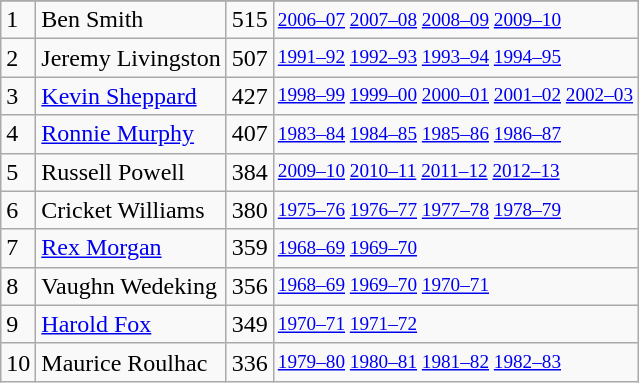<table class="wikitable">
<tr>
</tr>
<tr>
<td>1</td>
<td>Ben Smith</td>
<td>515</td>
<td style="font-size:80%;"><a href='#'>2006–07</a> <a href='#'>2007–08</a> <a href='#'>2008–09</a> <a href='#'>2009–10</a></td>
</tr>
<tr>
<td>2</td>
<td>Jeremy Livingston</td>
<td>507</td>
<td style="font-size:80%;"><a href='#'>1991–92</a> <a href='#'>1992–93</a> <a href='#'>1993–94</a> <a href='#'>1994–95</a></td>
</tr>
<tr>
<td>3</td>
<td><a href='#'>Kevin Sheppard</a></td>
<td>427</td>
<td style="font-size:80%;"><a href='#'>1998–99</a> <a href='#'>1999–00</a> <a href='#'>2000–01</a> <a href='#'>2001–02</a> <a href='#'>2002–03</a></td>
</tr>
<tr>
<td>4</td>
<td><a href='#'>Ronnie Murphy</a></td>
<td>407</td>
<td style="font-size:80%;"><a href='#'>1983–84</a> <a href='#'>1984–85</a> <a href='#'>1985–86</a> <a href='#'>1986–87</a></td>
</tr>
<tr>
<td>5</td>
<td>Russell Powell</td>
<td>384</td>
<td style="font-size:80%;"><a href='#'>2009–10</a> <a href='#'>2010–11</a> <a href='#'>2011–12</a> <a href='#'>2012–13</a></td>
</tr>
<tr>
<td>6</td>
<td>Cricket Williams</td>
<td>380</td>
<td style="font-size:80%;"><a href='#'>1975–76</a> <a href='#'>1976–77</a> <a href='#'>1977–78</a> <a href='#'>1978–79</a></td>
</tr>
<tr>
<td>7</td>
<td><a href='#'>Rex Morgan</a></td>
<td>359</td>
<td style="font-size:80%;"><a href='#'>1968–69</a> <a href='#'>1969–70</a></td>
</tr>
<tr>
<td>8</td>
<td>Vaughn Wedeking</td>
<td>356</td>
<td style="font-size:80%;"><a href='#'>1968–69</a> <a href='#'>1969–70</a> <a href='#'>1970–71</a></td>
</tr>
<tr>
<td>9</td>
<td><a href='#'>Harold Fox</a></td>
<td>349</td>
<td style="font-size:80%;"><a href='#'>1970–71</a> <a href='#'>1971–72</a></td>
</tr>
<tr>
<td>10</td>
<td>Maurice Roulhac</td>
<td>336</td>
<td style="font-size:80%;"><a href='#'>1979–80</a> <a href='#'>1980–81</a> <a href='#'>1981–82</a> <a href='#'>1982–83</a></td>
</tr>
</table>
